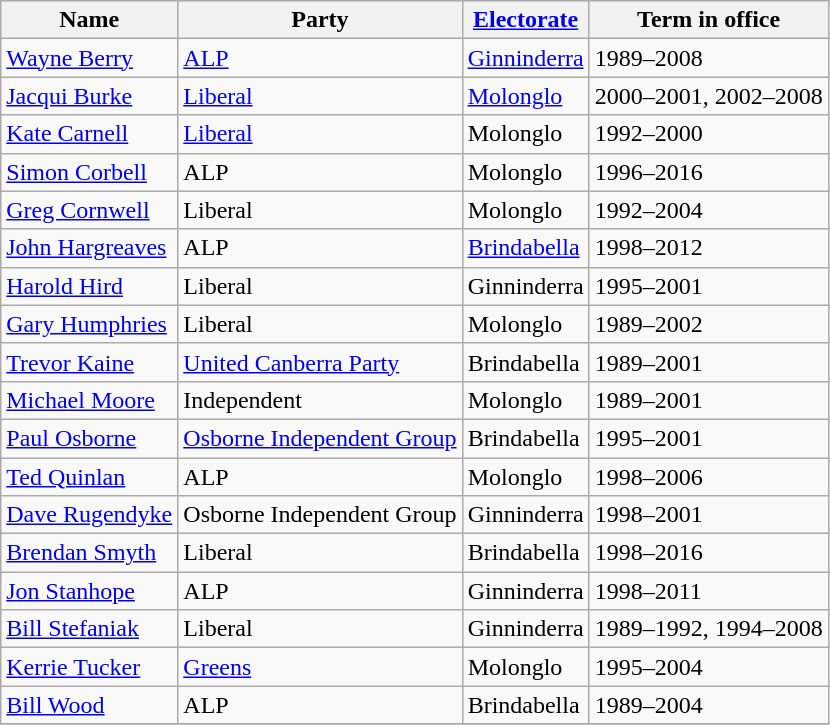<table class="wikitable sortable">
<tr>
<th><strong>Name</strong></th>
<th><strong>Party</strong></th>
<th><strong><a href='#'>Electorate</a></strong></th>
<th><strong>Term in office</strong></th>
</tr>
<tr>
<td><a href='#'>Wayne Berry</a></td>
<td><a href='#'>ALP</a></td>
<td><a href='#'>Ginninderra</a></td>
<td>1989–2008</td>
</tr>
<tr>
<td><a href='#'>Jacqui Burke</a> </td>
<td><a href='#'>Liberal</a></td>
<td><a href='#'>Molonglo</a></td>
<td>2000–2001, 2002–2008</td>
</tr>
<tr>
<td><a href='#'>Kate Carnell</a> </td>
<td><a href='#'>Liberal</a></td>
<td>Molonglo</td>
<td>1992–2000</td>
</tr>
<tr>
<td><a href='#'>Simon Corbell</a></td>
<td>ALP</td>
<td>Molonglo</td>
<td>1996–2016</td>
</tr>
<tr>
<td><a href='#'>Greg Cornwell</a></td>
<td>Liberal</td>
<td>Molonglo</td>
<td>1992–2004</td>
</tr>
<tr>
<td><a href='#'>John Hargreaves</a></td>
<td>ALP</td>
<td><a href='#'>Brindabella</a></td>
<td>1998–2012</td>
</tr>
<tr>
<td><a href='#'>Harold Hird</a></td>
<td>Liberal</td>
<td>Ginninderra</td>
<td>1995–2001</td>
</tr>
<tr>
<td><a href='#'>Gary Humphries</a></td>
<td>Liberal</td>
<td>Molonglo</td>
<td>1989–2002</td>
</tr>
<tr>
<td><a href='#'>Trevor Kaine</a></td>
<td><a href='#'>United Canberra Party</a> </td>
<td>Brindabella</td>
<td>1989–2001</td>
</tr>
<tr>
<td><a href='#'>Michael Moore</a></td>
<td>Independent </td>
<td>Molonglo</td>
<td>1989–2001</td>
</tr>
<tr>
<td><a href='#'>Paul Osborne</a></td>
<td><a href='#'>Osborne Independent Group</a></td>
<td>Brindabella</td>
<td>1995–2001</td>
</tr>
<tr>
<td><a href='#'>Ted Quinlan</a></td>
<td>ALP</td>
<td>Molonglo</td>
<td>1998–2006</td>
</tr>
<tr>
<td><a href='#'>Dave Rugendyke</a></td>
<td>Osborne Independent Group </td>
<td>Ginninderra</td>
<td>1998–2001</td>
</tr>
<tr>
<td><a href='#'>Brendan Smyth</a></td>
<td>Liberal</td>
<td>Brindabella</td>
<td>1998–2016</td>
</tr>
<tr>
<td><a href='#'>Jon Stanhope</a></td>
<td>ALP</td>
<td>Ginninderra</td>
<td>1998–2011</td>
</tr>
<tr>
<td><a href='#'>Bill Stefaniak</a></td>
<td>Liberal</td>
<td>Ginninderra</td>
<td>1989–1992, 1994–2008</td>
</tr>
<tr>
<td><a href='#'>Kerrie Tucker</a></td>
<td><a href='#'>Greens</a></td>
<td>Molonglo</td>
<td>1995–2004</td>
</tr>
<tr>
<td><a href='#'>Bill Wood</a></td>
<td>ALP</td>
<td>Brindabella</td>
<td>1989–2004</td>
</tr>
<tr>
</tr>
</table>
